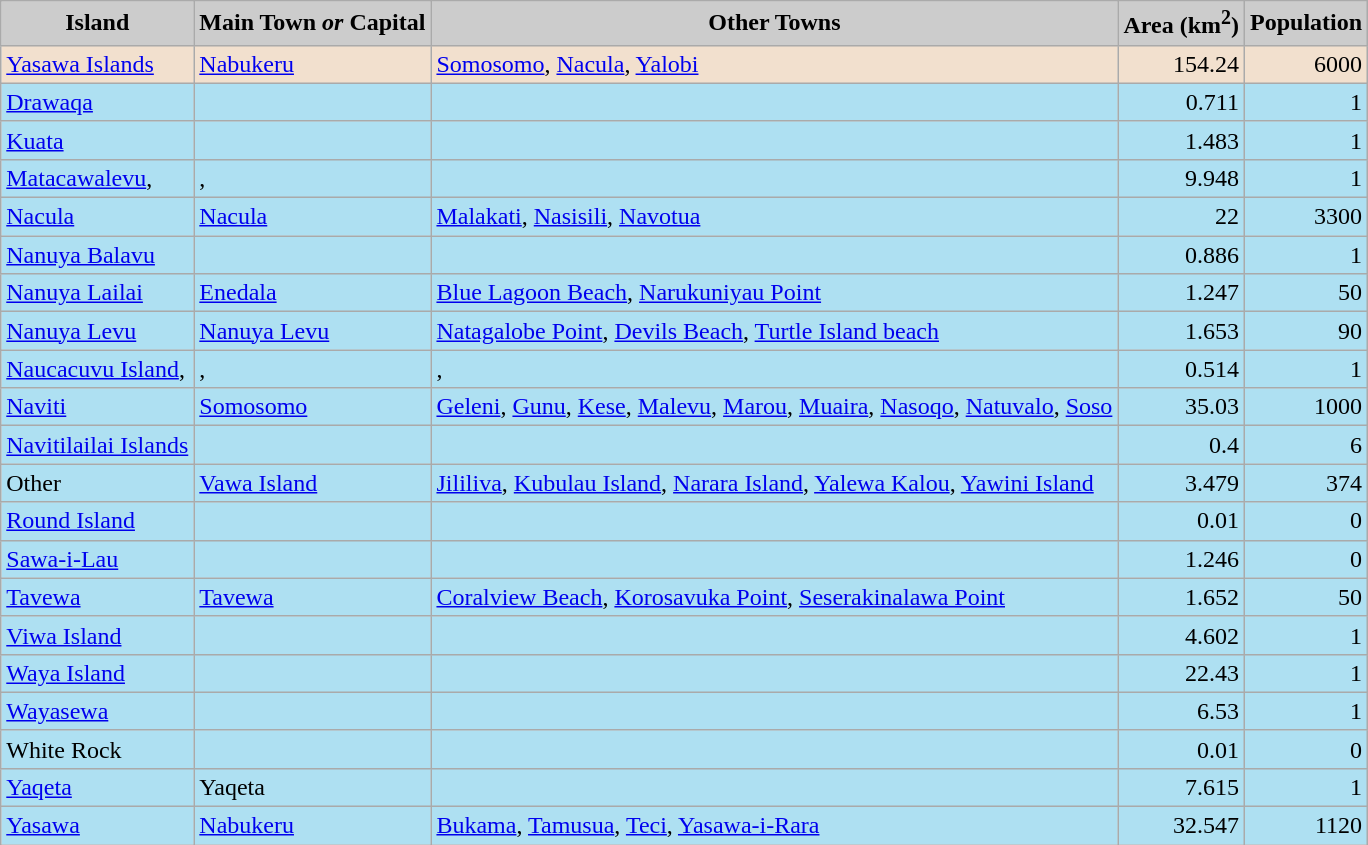<table class="wikitable sortable">
<tr>
<th style="background: #CCC;" class="unsortable">Island</th>
<th style="background: #CCC;" class="unsortable">Main Town <em>or</em> Capital</th>
<th style="background: #CCC;" class="unsortable">Other Towns</th>
<th style="background: #CCC;">Area (km<sup>2</sup>)</th>
<th style="background: #CCC;">Population</th>
</tr>
<tr style="background:#F2E0CE;">
<td><a href='#'>Yasawa Islands</a></td>
<td><a href='#'>Nabukeru</a></td>
<td><a href='#'>Somosomo</a>, <a href='#'>Nacula</a>, <a href='#'>Yalobi</a></td>
<td align="right">154.24</td>
<td align="right">6000</td>
</tr>
<tr style="background:#AEE0F2;">
<td><a href='#'>Drawaqa</a></td>
<td></td>
<td></td>
<td align="right">0.711</td>
<td align="right">1</td>
</tr>
<tr style="background:#AEE0F2;">
<td><a href='#'>Kuata</a></td>
<td></td>
<td></td>
<td align="right">1.483</td>
<td align="right">1</td>
</tr>
<tr style="background:#AEE0F2;">
<td><a href='#'>Matacawalevu</a>,</td>
<td>,</td>
<td></td>
<td align="right">9.948</td>
<td align="right">1</td>
</tr>
<tr style="background:#AEE0F2;">
<td><a href='#'>Nacula</a></td>
<td><a href='#'>Nacula</a></td>
<td><a href='#'>Malakati</a>, <a href='#'>Nasisili</a>, <a href='#'>Navotua</a></td>
<td align="right">22</td>
<td align="right">3300</td>
</tr>
<tr style="background:#AEE0F2;">
<td><a href='#'>Nanuya Balavu</a></td>
<td></td>
<td></td>
<td align="right">0.886</td>
<td align="right">1</td>
</tr>
<tr style="background:#AEE0F2;">
<td><a href='#'>Nanuya Lailai</a></td>
<td><a href='#'>Enedala</a></td>
<td><a href='#'>Blue Lagoon Beach</a>, <a href='#'>Narukuniyau Point</a></td>
<td align="right">1.247</td>
<td align="right">50</td>
</tr>
<tr style="background:#AEE0F2;">
<td><a href='#'>Nanuya Levu</a></td>
<td><a href='#'>Nanuya Levu</a></td>
<td><a href='#'>Natagalobe Point</a>, <a href='#'>Devils Beach</a>, <a href='#'>Turtle Island beach</a></td>
<td align="right">1.653</td>
<td align="right">90</td>
</tr>
<tr style="background:#AEE0F2;">
<td><a href='#'>Naucacuvu Island</a>,</td>
<td>,</td>
<td>,</td>
<td align="right">0.514</td>
<td align="right">1</td>
</tr>
<tr style="background:#AEE0F2;">
<td><a href='#'>Naviti</a></td>
<td><a href='#'>Somosomo</a></td>
<td><a href='#'>Geleni</a>, <a href='#'>Gunu</a>, <a href='#'>Kese</a>, <a href='#'>Malevu</a>, <a href='#'>Marou</a>, <a href='#'>Muaira</a>, <a href='#'>Nasoqo</a>, <a href='#'>Natuvalo</a>, <a href='#'>Soso</a></td>
<td align="right">35.03</td>
<td align="right">1000</td>
</tr>
<tr style="background:#AEE0F2;">
<td><a href='#'>Navitilailai Islands</a></td>
<td></td>
<td></td>
<td align="right">0.4</td>
<td align="right">6</td>
</tr>
<tr style="background:#AEE0F2;">
<td>Other</td>
<td><a href='#'>Vawa Island</a></td>
<td><a href='#'>Jililiva</a>, <a href='#'>Kubulau Island</a>, <a href='#'>Narara Island</a>, <a href='#'>Yalewa Kalou</a>, <a href='#'>Yawini Island</a></td>
<td align="right">3.479</td>
<td align="right">374</td>
</tr>
<tr style="background:#AEE0F2;">
<td><a href='#'>Round Island</a></td>
<td></td>
<td></td>
<td align="right">0.01</td>
<td align="right">0</td>
</tr>
<tr style="background:#AEE0F2;">
<td><a href='#'>Sawa-i-Lau</a></td>
<td></td>
<td></td>
<td align="right">1.246</td>
<td align="right">0</td>
</tr>
<tr style="background:#AEE0F2;">
<td><a href='#'>Tavewa</a></td>
<td><a href='#'>Tavewa</a></td>
<td><a href='#'>Coralview Beach</a>, <a href='#'>Korosavuka Point</a>, <a href='#'>Seserakinalawa Point</a></td>
<td align="right">1.652</td>
<td align="right">50</td>
</tr>
<tr style="background:#AEE0F2;">
<td><a href='#'>Viwa Island</a></td>
<td></td>
<td></td>
<td align="right">4.602</td>
<td align="right">1</td>
</tr>
<tr style="background:#AEE0F2;">
<td><a href='#'>Waya Island</a></td>
<td></td>
<td></td>
<td align="right">22.43</td>
<td align="right">1</td>
</tr>
<tr style="background:#AEE0F2;">
<td><a href='#'>Wayasewa</a></td>
<td></td>
<td></td>
<td align="right">6.53</td>
<td align="right">1</td>
</tr>
<tr style="background:#AEE0F2;">
<td>White Rock</td>
<td></td>
<td></td>
<td align="right">0.01</td>
<td align="right">0</td>
</tr>
<tr style="background:#AEE0F2;">
<td><a href='#'>Yaqeta</a></td>
<td>Yaqeta</td>
<td></td>
<td align="right">7.615</td>
<td align="right">1</td>
</tr>
<tr style="background:#AEE0F2;">
<td><a href='#'>Yasawa</a></td>
<td><a href='#'>Nabukeru</a></td>
<td><a href='#'>Bukama</a>, <a href='#'>Tamusua</a>, <a href='#'>Teci</a>, <a href='#'>Yasawa-i-Rara</a></td>
<td align="right">32.547</td>
<td align="right">1120</td>
</tr>
</table>
